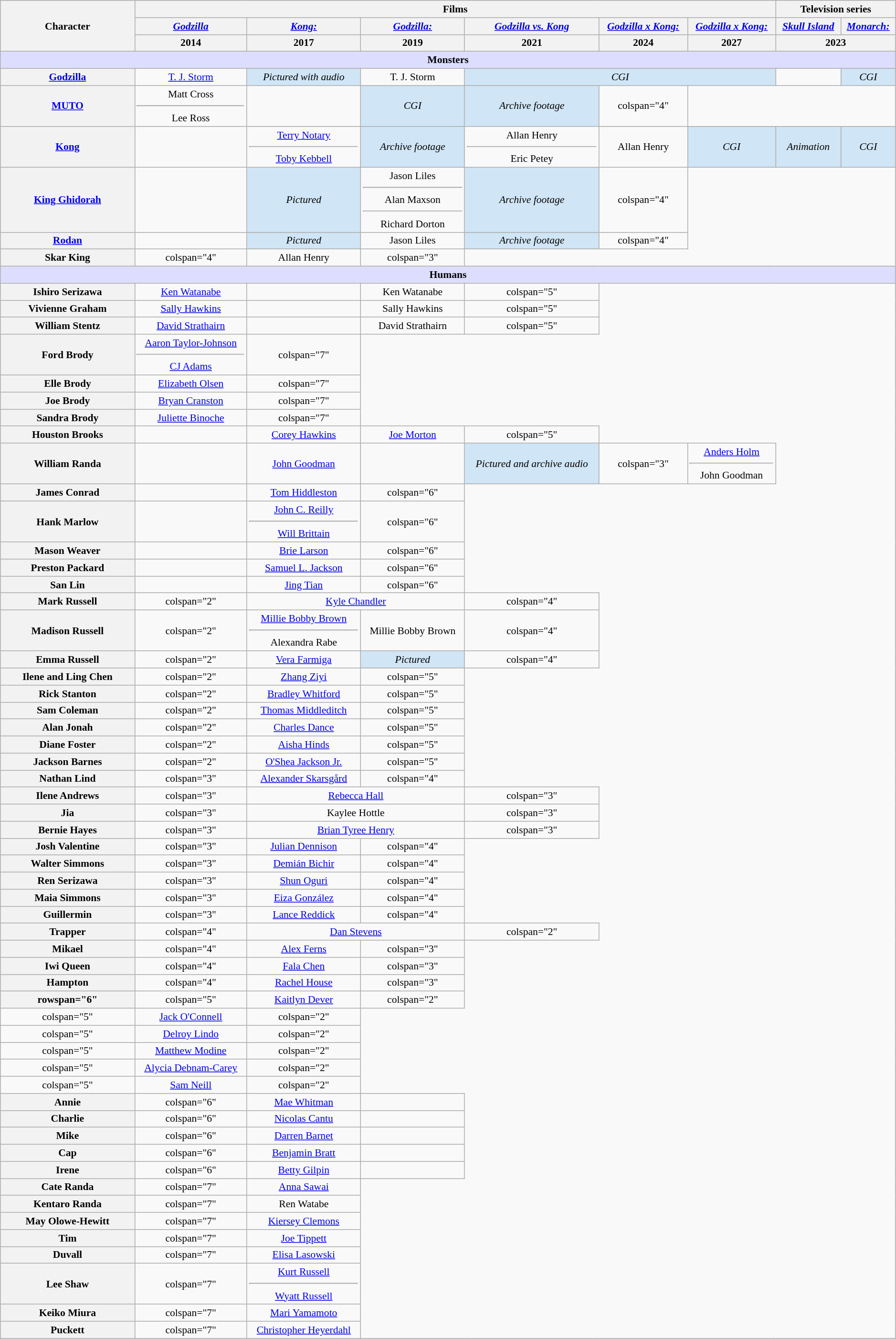<table class="wikitable" style="width:99%; text-align:center; font-size:90%;">
<tr>
<th rowspan="3" style="width:15%;">Character</th>
<th colspan="6">Films</th>
<th colspan="2">Television series</th>
</tr>
<tr>
<th><em><a href='#'>Godzilla</a></em></th>
<th><em><a href='#'>Kong:<br></a></em></th>
<th><em><a href='#'>Godzilla:<br></a></em></th>
<th><em><a href='#'>Godzilla vs. Kong</a></em></th>
<th><em><a href='#'>Godzilla x Kong:<br></a></em></th>
<th><em><a href='#'>Godzilla x Kong:<br></a></em></th>
<th><em><a href='#'>Skull Island</a></em></th>
<th><em><a href='#'>Monarch:<br></a></em></th>
</tr>
<tr>
<th>2014</th>
<th>2017</th>
<th>2019</th>
<th>2021</th>
<th>2024</th>
<th>2027</th>
<th colspan=2>2023</th>
</tr>
<tr>
<th colspan="9" style="background-color:#ddf;">Monsters</th>
</tr>
<tr>
<th scope="row"><a href='#'>Godzilla</a></th>
<td><a href='#'>T. J. Storm</a></td>
<td style="background: #d0e5f5"><em>Pictured with audio</em></td>
<td>T. J. Storm</td>
<td colspan="3" style="background: #d0e5f5"><em>CGI</em></td>
<td></td>
<td style="background: #d0e5f5"><em>CGI</em></td>
</tr>
<tr>
<th scope="row"><a href='#'>MUTO</a></th>
<td>Matt Cross<br><hr>Lee Ross</td>
<td></td>
<td style="background: #d0e5f5"><em>CGI</em></td>
<td style="background: #d0e5f5"><em>Archive footage</em></td>
<td>colspan="4" </td>
</tr>
<tr>
<th scope="row"><a href='#'>Kong</a></th>
<td></td>
<td><a href='#'>Terry Notary</a><br><hr><a href='#'>Toby Kebbell</a></td>
<td style="background: #d0e5f5"><em>Archive footage</em></td>
<td>Allan Henry<hr>Eric Petey</td>
<td>Allan Henry</td>
<td style="background: #d0e5f5"><em>CGI</em></td>
<td style="background: #d0e5f5"><em>Animation</em></td>
<td style="background: #d0e5f5"><em>CGI</em></td>
</tr>
<tr>
<th scope="row"><a href='#'>King Ghidorah</a></th>
<td></td>
<td style="background: #d0e5f5"><em>Pictured</em></td>
<td>Jason Liles<hr>Alan Maxson<hr>Richard Dorton</td>
<td style="background: #d0e5f5"><em>Archive footage</em></td>
<td>colspan="4" </td>
</tr>
<tr>
<th scope="row"><a href='#'>Rodan</a></th>
<td></td>
<td style="background: #d0e5f5"><em>Pictured</em></td>
<td>Jason Liles</td>
<td style="background: #d0e5f5"><em>Archive footage</em></td>
<td>colspan="4" </td>
</tr>
<tr>
<th scope="row">Skar King</th>
<td>colspan="4" </td>
<td>Allan Henry</td>
<td>colspan="3" </td>
</tr>
<tr>
<th colspan="9" style="background-color:#ddf;">Humans</th>
</tr>
<tr>
<th scope="row">Ishiro Serizawa</th>
<td><a href='#'>Ken Watanabe</a></td>
<td></td>
<td>Ken Watanabe</td>
<td>colspan="5" </td>
</tr>
<tr>
<th scope="row">Vivienne Graham</th>
<td><a href='#'>Sally Hawkins</a></td>
<td></td>
<td>Sally Hawkins</td>
<td>colspan="5" </td>
</tr>
<tr>
<th scope="row">William Stentz</th>
<td><a href='#'>David Strathairn</a></td>
<td></td>
<td>David Strathairn</td>
<td>colspan="5" </td>
</tr>
<tr>
<th scope="row">Ford Brody</th>
<td><a href='#'>Aaron Taylor-Johnson</a><br><hr><a href='#'>CJ Adams</a></td>
<td>colspan="7" </td>
</tr>
<tr>
<th scope="row">Elle Brody</th>
<td><a href='#'>Elizabeth Olsen</a></td>
<td>colspan="7" </td>
</tr>
<tr>
<th scope="row">Joe Brody</th>
<td><a href='#'>Bryan Cranston</a></td>
<td>colspan="7" </td>
</tr>
<tr>
<th scope="row">Sandra Brody</th>
<td><a href='#'>Juliette Binoche</a></td>
<td>colspan="7" </td>
</tr>
<tr>
<th scope="row">Houston Brooks</th>
<td></td>
<td><a href='#'>Corey Hawkins</a></td>
<td><a href='#'>Joe Morton</a></td>
<td>colspan="5" </td>
</tr>
<tr>
<th scope="row">William Randa</th>
<td></td>
<td><a href='#'>John Goodman</a></td>
<td></td>
<td style="background: #d0e5f5"><em>Pictured and archive audio</em></td>
<td>colspan="3" </td>
<td><a href='#'>Anders Holm</a><br><hr>John Goodman</td>
</tr>
<tr>
<th scope="row">James Conrad</th>
<td></td>
<td><a href='#'>Tom Hiddleston</a></td>
<td>colspan="6" </td>
</tr>
<tr>
<th scope="row">Hank Marlow</th>
<td></td>
<td><a href='#'>John C. Reilly</a><br><hr><a href='#'>Will Brittain</a></td>
<td>colspan="6" </td>
</tr>
<tr>
<th scope="row">Mason Weaver</th>
<td></td>
<td><a href='#'>Brie Larson</a></td>
<td>colspan="6" </td>
</tr>
<tr>
<th scope="row">Preston Packard</th>
<td></td>
<td><a href='#'>Samuel L. Jackson</a></td>
<td>colspan="6" </td>
</tr>
<tr>
<th scope="row">San Lin</th>
<td></td>
<td><a href='#'>Jing Tian</a></td>
<td>colspan="6" </td>
</tr>
<tr>
<th scope="row">Mark Russell</th>
<td>colspan="2" </td>
<td colspan="2"><a href='#'>Kyle Chandler</a></td>
<td>colspan="4" </td>
</tr>
<tr>
<th scope="row">Madison Russell</th>
<td>colspan="2" </td>
<td><a href='#'>Millie Bobby Brown</a><br><hr>Alexandra Rabe</td>
<td>Millie Bobby Brown</td>
<td>colspan="4" </td>
</tr>
<tr>
<th scope="row">Emma Russell</th>
<td>colspan="2" </td>
<td><a href='#'>Vera Farmiga</a></td>
<td style="background: #d0e5f5"><em>Pictured</em></td>
<td>colspan="4" </td>
</tr>
<tr>
<th scope="row">Ilene and Ling Chen</th>
<td>colspan="2" </td>
<td><a href='#'>Zhang Ziyi</a></td>
<td>colspan="5" </td>
</tr>
<tr>
<th scope="row">Rick Stanton</th>
<td>colspan="2" </td>
<td><a href='#'>Bradley Whitford</a></td>
<td>colspan="5" </td>
</tr>
<tr>
<th scope="row">Sam Coleman</th>
<td>colspan="2" </td>
<td><a href='#'>Thomas Middleditch</a></td>
<td>colspan="5" </td>
</tr>
<tr>
<th scope="row">Alan Jonah</th>
<td>colspan="2" </td>
<td><a href='#'>Charles Dance</a></td>
<td>colspan="5" </td>
</tr>
<tr>
<th scope="row">Diane Foster</th>
<td>colspan="2" </td>
<td><a href='#'>Aisha Hinds</a></td>
<td>colspan="5" </td>
</tr>
<tr>
<th scope="row">Jackson Barnes</th>
<td>colspan="2" </td>
<td><a href='#'>O'Shea Jackson Jr.</a></td>
<td>colspan="5" </td>
</tr>
<tr>
<th scope="row">Nathan Lind</th>
<td>colspan="3" </td>
<td><a href='#'>Alexander Skarsgård</a></td>
<td>colspan="4" </td>
</tr>
<tr>
<th scope="row">Ilene Andrews</th>
<td>colspan="3" </td>
<td colspan="2"><a href='#'>Rebecca Hall</a></td>
<td>colspan="3" </td>
</tr>
<tr>
<th scope="row">Jia</th>
<td>colspan="3" </td>
<td colspan="2">Kaylee Hottle</td>
<td>colspan="3" </td>
</tr>
<tr>
<th scope="row">Bernie Hayes</th>
<td>colspan="3" </td>
<td colspan="2"><a href='#'>Brian Tyree Henry</a></td>
<td>colspan="3" </td>
</tr>
<tr>
<th scope="row">Josh Valentine</th>
<td>colspan="3" </td>
<td><a href='#'>Julian Dennison</a></td>
<td>colspan="4" </td>
</tr>
<tr>
<th scope="row">Walter Simmons</th>
<td>colspan="3" </td>
<td><a href='#'>Demián Bichir</a></td>
<td>colspan="4" </td>
</tr>
<tr>
<th scope="row">Ren Serizawa</th>
<td>colspan="3" </td>
<td><a href='#'>Shun Oguri</a></td>
<td>colspan="4" </td>
</tr>
<tr>
<th scope="row">Maia Simmons</th>
<td>colspan="3" </td>
<td><a href='#'>Eiza González</a></td>
<td>colspan="4" </td>
</tr>
<tr>
<th scope="row">Guillermin</th>
<td>colspan="3" </td>
<td><a href='#'>Lance Reddick</a></td>
<td>colspan="4" </td>
</tr>
<tr>
<th scope="row">Trapper</th>
<td>colspan="4" </td>
<td colspan="2"><a href='#'>Dan Stevens</a></td>
<td>colspan="2" </td>
</tr>
<tr>
<th scope="row">Mikael</th>
<td>colspan="4" </td>
<td><a href='#'>Alex Ferns</a></td>
<td>colspan="3" </td>
</tr>
<tr>
<th scope="row">Iwi Queen</th>
<td>colspan="4" </td>
<td><a href='#'>Fala Chen</a></td>
<td>colspan="3" </td>
</tr>
<tr>
<th scope="row">Hampton</th>
<td>colspan="4" </td>
<td><a href='#'>Rachel House</a></td>
<td>colspan="3" </td>
</tr>
<tr>
<th>rowspan="6" </th>
<td>colspan="5" </td>
<td><a href='#'>Kaitlyn Dever</a></td>
<td>colspan="2" </td>
</tr>
<tr>
<td>colspan="5" </td>
<td><a href='#'>Jack O'Connell</a></td>
<td>colspan="2" </td>
</tr>
<tr>
<td>colspan="5" </td>
<td><a href='#'>Delroy Lindo</a></td>
<td>colspan="2" </td>
</tr>
<tr>
<td>colspan="5" </td>
<td><a href='#'>Matthew Modine</a></td>
<td>colspan="2" </td>
</tr>
<tr>
<td>colspan="5" </td>
<td><a href='#'>Alycia Debnam-Carey</a></td>
<td>colspan="2" </td>
</tr>
<tr>
<td>colspan="5" </td>
<td><a href='#'>Sam Neill</a></td>
<td>colspan="2" </td>
</tr>
<tr>
<th scope="row">Annie</th>
<td>colspan="6" </td>
<td><a href='#'>Mae Whitman</a></td>
<td></td>
</tr>
<tr>
<th scope="row">Charlie</th>
<td>colspan="6" </td>
<td><a href='#'>Nicolas Cantu</a></td>
<td></td>
</tr>
<tr>
<th scope="row">Mike</th>
<td>colspan="6" </td>
<td><a href='#'>Darren Barnet</a></td>
<td></td>
</tr>
<tr>
<th scope="row">Cap</th>
<td>colspan="6" </td>
<td><a href='#'>Benjamin Bratt</a></td>
<td></td>
</tr>
<tr>
<th scope="row">Irene</th>
<td>colspan="6" </td>
<td><a href='#'>Betty Gilpin</a></td>
<td></td>
</tr>
<tr>
<th scope="row">Cate Randa</th>
<td>colspan="7" </td>
<td><a href='#'>Anna Sawai</a></td>
</tr>
<tr>
<th scope="row">Kentaro Randa</th>
<td>colspan="7" </td>
<td>Ren Watabe</td>
</tr>
<tr>
<th scope="row">May Olowe-Hewitt</th>
<td>colspan="7" </td>
<td><a href='#'>Kiersey Clemons</a></td>
</tr>
<tr>
<th scope="row">Tim</th>
<td>colspan="7" </td>
<td><a href='#'>Joe Tippett</a></td>
</tr>
<tr>
<th scope="row">Duvall</th>
<td>colspan="7" </td>
<td><a href='#'>Elisa Lasowski</a></td>
</tr>
<tr>
<th scope="row">Lee Shaw</th>
<td>colspan="7" </td>
<td><a href='#'>Kurt Russell</a><br><hr><a href='#'>Wyatt Russell</a></td>
</tr>
<tr>
<th scope="row">Keiko Miura</th>
<td>colspan="7" </td>
<td><a href='#'>Mari Yamamoto</a></td>
</tr>
<tr>
<th scope="row">Puckett</th>
<td>colspan="7" </td>
<td><a href='#'>Christopher Heyerdahl</a></td>
</tr>
</table>
